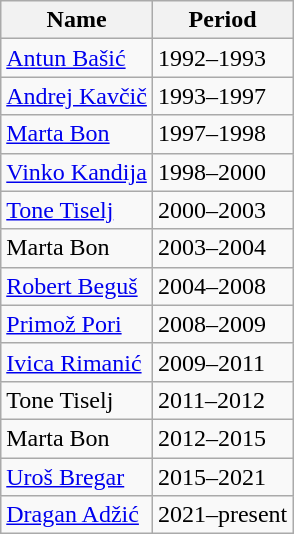<table class="wikitable">
<tr>
<th>Name</th>
<th>Period</th>
</tr>
<tr>
<td><a href='#'>Antun Bašić</a></td>
<td>1992–1993</td>
</tr>
<tr>
<td><a href='#'>Andrej Kavčič</a></td>
<td>1993–1997</td>
</tr>
<tr>
<td><a href='#'>Marta Bon</a></td>
<td>1997–1998</td>
</tr>
<tr>
<td><a href='#'>Vinko Kandija</a></td>
<td>1998–2000</td>
</tr>
<tr>
<td><a href='#'>Tone Tiselj</a></td>
<td>2000–2003</td>
</tr>
<tr>
<td>Marta Bon</td>
<td>2003–2004</td>
</tr>
<tr>
<td><a href='#'>Robert Beguš</a></td>
<td>2004–2008</td>
</tr>
<tr>
<td><a href='#'>Primož Pori</a></td>
<td>2008–2009</td>
</tr>
<tr>
<td><a href='#'>Ivica Rimanić</a></td>
<td>2009–2011</td>
</tr>
<tr>
<td>Tone Tiselj</td>
<td>2011–2012</td>
</tr>
<tr>
<td>Marta Bon</td>
<td>2012–2015</td>
</tr>
<tr>
<td><a href='#'>Uroš Bregar</a></td>
<td>2015–2021</td>
</tr>
<tr>
<td><a href='#'>Dragan Adžić</a></td>
<td>2021–present</td>
</tr>
</table>
